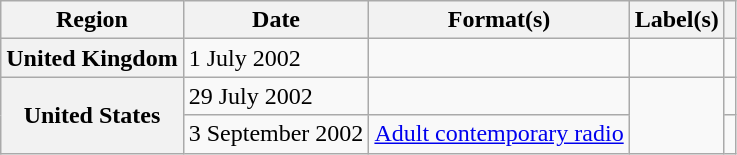<table class="wikitable plainrowheaders">
<tr>
<th scope="col">Region</th>
<th scope="col">Date</th>
<th scope="col">Format(s)</th>
<th scope="col">Label(s)</th>
<th scope="col"></th>
</tr>
<tr>
<th scope="row">United Kingdom</th>
<td>1 July 2002</td>
<td></td>
<td></td>
<td></td>
</tr>
<tr>
<th scope="row" rowspan="2">United States</th>
<td>29 July 2002</td>
<td></td>
<td rowspan="2"></td>
<td></td>
</tr>
<tr>
<td>3 September 2002</td>
<td><a href='#'>Adult contemporary radio</a></td>
<td></td>
</tr>
</table>
